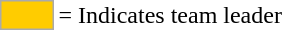<table>
<tr>
<td style="background:#fc0; border:1px solid #aaa; width:2em;"></td>
<td>= Indicates team leader</td>
</tr>
</table>
